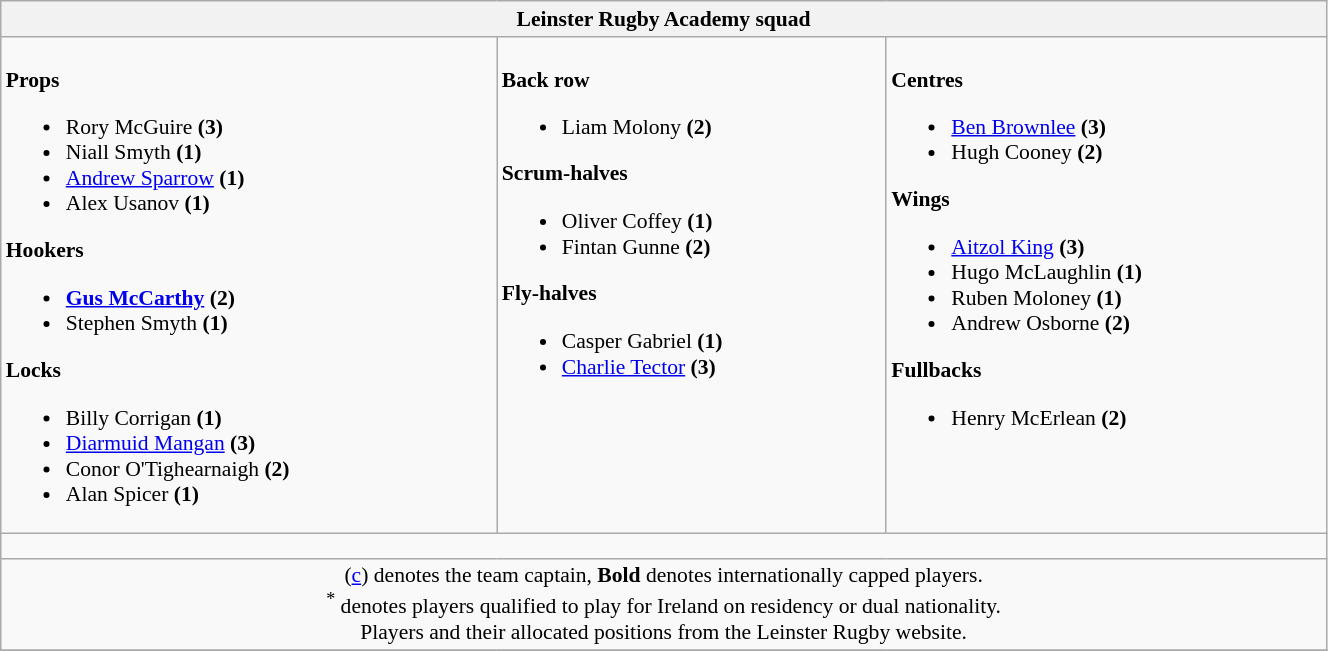<table class="wikitable" style="text-align:left; font-size:90%; width:70%">
<tr>
<th colspan="100%">Leinster Rugby Academy squad</th>
</tr>
<tr valign="top">
<td><br><strong>Props</strong><ul><li> Rory McGuire <strong>(3)</strong></li><li> Niall Smyth <strong>(1)</strong></li><li> <a href='#'>Andrew Sparrow</a> <strong>(1)</strong></li><li> Alex Usanov <strong>(1)</strong></li></ul><strong>Hookers</strong><ul><li> <strong><a href='#'>Gus McCarthy</a></strong> <strong>(2)</strong></li><li> Stephen Smyth <strong>(1)</strong></li></ul><strong>Locks</strong><ul><li> Billy Corrigan <strong>(1)</strong></li><li> <a href='#'>Diarmuid Mangan</a> <strong>(3)</strong></li><li> Conor O'Tighearnaigh <strong>(2)</strong></li><li> Alan Spicer <strong>(1)</strong></li></ul></td>
<td><br><strong>Back row</strong><ul><li> Liam Molony <strong>(2)</strong></li></ul><strong>Scrum-halves</strong><ul><li> Oliver Coffey <strong>(1)</strong></li><li> Fintan Gunne <strong>(2)</strong></li></ul><strong>Fly-halves</strong><ul><li> Casper Gabriel <strong>(1)</strong></li><li> <a href='#'>Charlie Tector</a> <strong>(3)</strong></li></ul></td>
<td><br><strong>Centres</strong><ul><li> <a href='#'>Ben Brownlee</a> <strong>(3)</strong></li><li> Hugh Cooney <strong>(2)</strong></li></ul><strong>Wings</strong><ul><li> <a href='#'>Aitzol King</a> <strong>(3)</strong></li><li> Hugo McLaughlin <strong>(1)</strong></li><li> Ruben Moloney <strong>(1)</strong></li><li> Andrew Osborne <strong>(2)</strong></li></ul><strong>Fullbacks</strong><ul><li> Henry McErlean <strong>(2)</strong></li></ul></td>
</tr>
<tr>
<td colspan="100%" style="height: 10px;"></td>
</tr>
<tr>
<td colspan="100%" style="text-align:center;">(<a href='#'>c</a>) denotes the team captain, <strong>Bold</strong> denotes internationally capped players. <br> <sup>*</sup> denotes players qualified to play for Ireland on residency or dual nationality. <br> Players and their allocated positions from the Leinster Rugby website.</td>
</tr>
<tr>
</tr>
</table>
